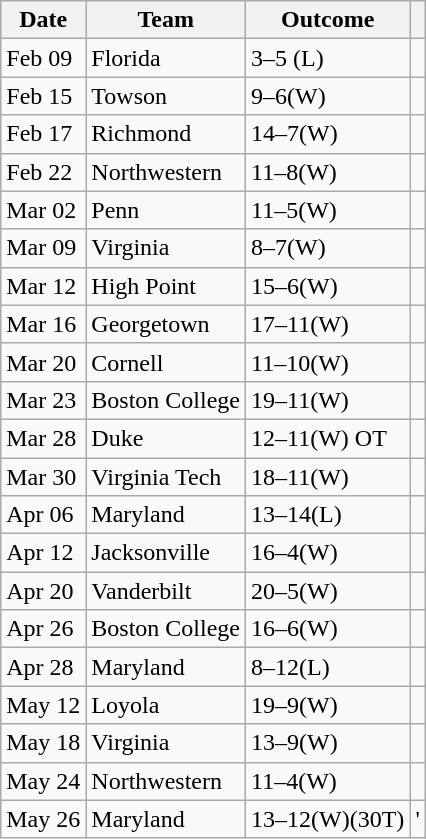<table class="wikitable">
<tr>
<th>Date</th>
<th>Team</th>
<th>Outcome</th>
<th></th>
</tr>
<tr>
<td>Feb 09</td>
<td>Florida</td>
<td>3–5 (L)</td>
<td></td>
</tr>
<tr>
<td>Feb 15</td>
<td>Towson</td>
<td>9–6(W)</td>
<td></td>
</tr>
<tr>
<td>Feb 17</td>
<td>Richmond</td>
<td>14–7(W)</td>
<td></td>
</tr>
<tr>
<td>Feb 22</td>
<td>Northwestern</td>
<td>11–8(W)</td>
<td></td>
</tr>
<tr>
<td>Mar 02</td>
<td>Penn</td>
<td>11–5(W)</td>
<td></td>
</tr>
<tr>
<td>Mar 09</td>
<td>Virginia</td>
<td>8–7(W)</td>
<td></td>
</tr>
<tr>
<td>Mar 12</td>
<td>High Point</td>
<td>15–6(W)</td>
<td></td>
</tr>
<tr>
<td>Mar 16</td>
<td>Georgetown</td>
<td>17–11(W)</td>
<td></td>
</tr>
<tr>
<td>Mar 20</td>
<td>Cornell</td>
<td>11–10(W)</td>
<td></td>
</tr>
<tr>
<td>Mar 23</td>
<td>Boston College</td>
<td>19–11(W)</td>
<td></td>
</tr>
<tr>
<td>Mar 28</td>
<td>Duke</td>
<td>12–11(W) OT</td>
<td></td>
</tr>
<tr>
<td>Mar 30</td>
<td>Virginia Tech</td>
<td>18–11(W)</td>
<td></td>
</tr>
<tr>
<td>Apr 06</td>
<td>Maryland</td>
<td>13–14(L)</td>
<td></td>
</tr>
<tr>
<td>Apr 12</td>
<td>Jacksonville</td>
<td>16–4(W)</td>
<td></td>
</tr>
<tr>
<td>Apr 20</td>
<td>Vanderbilt</td>
<td>20–5(W)</td>
<td></td>
</tr>
<tr>
<td>Apr 26</td>
<td>Boston College</td>
<td>16–6(W)</td>
<td></td>
</tr>
<tr>
<td>Apr 28</td>
<td>Maryland</td>
<td>8–12(L)</td>
<td></td>
</tr>
<tr>
<td>May 12</td>
<td>Loyola</td>
<td>19–9(W)</td>
<td></td>
</tr>
<tr>
<td>May 18</td>
<td>Virginia</td>
<td>13–9(W)</td>
<td></td>
</tr>
<tr>
<td>May 24</td>
<td>Northwestern</td>
<td>11–4(W)</td>
<td></td>
</tr>
<tr>
<td>May 26</td>
<td>Maryland</td>
<td>13–12(W)(30T)</td>
<td>'</td>
</tr>
</table>
